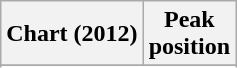<table class="wikitable sortable plainrowheaders" style="text-align:center">
<tr>
<th scope="col">Chart (2012)</th>
<th scope="col">Peak<br>position</th>
</tr>
<tr>
</tr>
<tr>
</tr>
</table>
